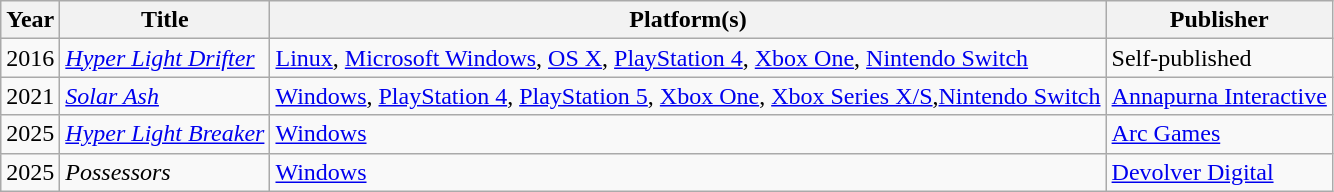<table class="wikitable sortable">
<tr>
<th>Year</th>
<th>Title</th>
<th>Platform(s)</th>
<th>Publisher</th>
</tr>
<tr>
<td>2016</td>
<td><em><a href='#'>Hyper Light Drifter</a></em></td>
<td><a href='#'>Linux</a>, <a href='#'>Microsoft Windows</a>, <a href='#'>OS X</a>, <a href='#'>PlayStation 4</a>, <a href='#'>Xbox One</a>, <a href='#'>Nintendo Switch</a></td>
<td>Self-published</td>
</tr>
<tr>
<td>2021</td>
<td><em><a href='#'>Solar Ash</a></em></td>
<td><a href='#'>Windows</a>, <a href='#'>PlayStation 4</a>, <a href='#'>PlayStation 5</a>, <a href='#'>Xbox One</a>, <a href='#'>Xbox Series X/S</a>,<a href='#'>Nintendo Switch</a></td>
<td><a href='#'>Annapurna Interactive</a></td>
</tr>
<tr>
<td>2025</td>
<td><em><a href='#'>Hyper Light Breaker</a></em></td>
<td><a href='#'>Windows</a></td>
<td><a href='#'>Arc Games</a></td>
</tr>
<tr>
<td>2025</td>
<td><em>Possessors</em></td>
<td><a href='#'>Windows</a></td>
<td><a href='#'>Devolver Digital</a></td>
</tr>
</table>
